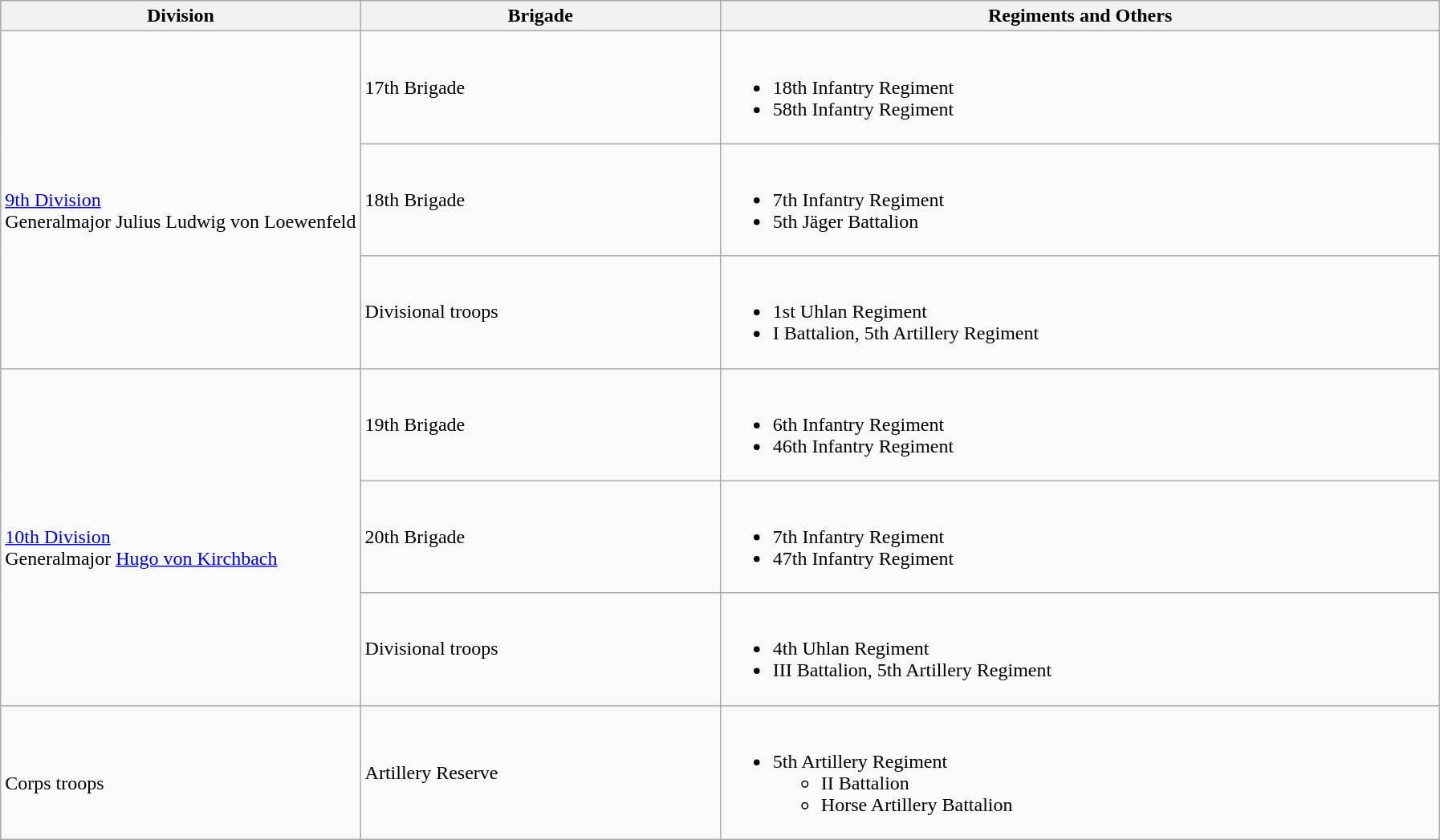<table class="wikitable">
<tr>
<th style="width:25%;">Division</th>
<th style="width:25%;">Brigade</th>
<th>Regiments and Others</th>
</tr>
<tr>
<td rowspan=3><br><a href='#'>9th Division</a>
<br>
Generalmajor Julius Ludwig von Loewenfeld</td>
<td>17th Brigade</td>
<td><br><ul><li>18th Infantry Regiment</li><li>58th Infantry Regiment</li></ul></td>
</tr>
<tr>
<td>18th Brigade</td>
<td><br><ul><li>7th Infantry Regiment</li><li>5th Jäger Battalion</li></ul></td>
</tr>
<tr>
<td>Divisional troops</td>
<td><br><ul><li>1st Uhlan Regiment </li><li>I Battalion, 5th Artillery Regiment</li></ul></td>
</tr>
<tr>
<td rowspan=3><br><a href='#'>10th Division</a>
<br>
Generalmajor <a href='#'>Hugo von Kirchbach</a></td>
<td>19th Brigade</td>
<td><br><ul><li>6th Infantry Regiment</li><li>46th Infantry Regiment</li></ul></td>
</tr>
<tr>
<td>20th Brigade</td>
<td><br><ul><li>7th Infantry Regiment</li><li>47th Infantry Regiment</li></ul></td>
</tr>
<tr>
<td>Divisional troops</td>
<td><br><ul><li>4th Uhlan Regiment </li><li>III Battalion, 5th Artillery Regiment</li></ul></td>
</tr>
<tr>
<td rowspan=1><br>Corps troops</td>
<td>Artillery Reserve</td>
<td><br><ul><li>5th Artillery Regiment<ul><li>II Battalion</li><li>Horse Artillery Battalion</li></ul></li></ul></td>
</tr>
</table>
